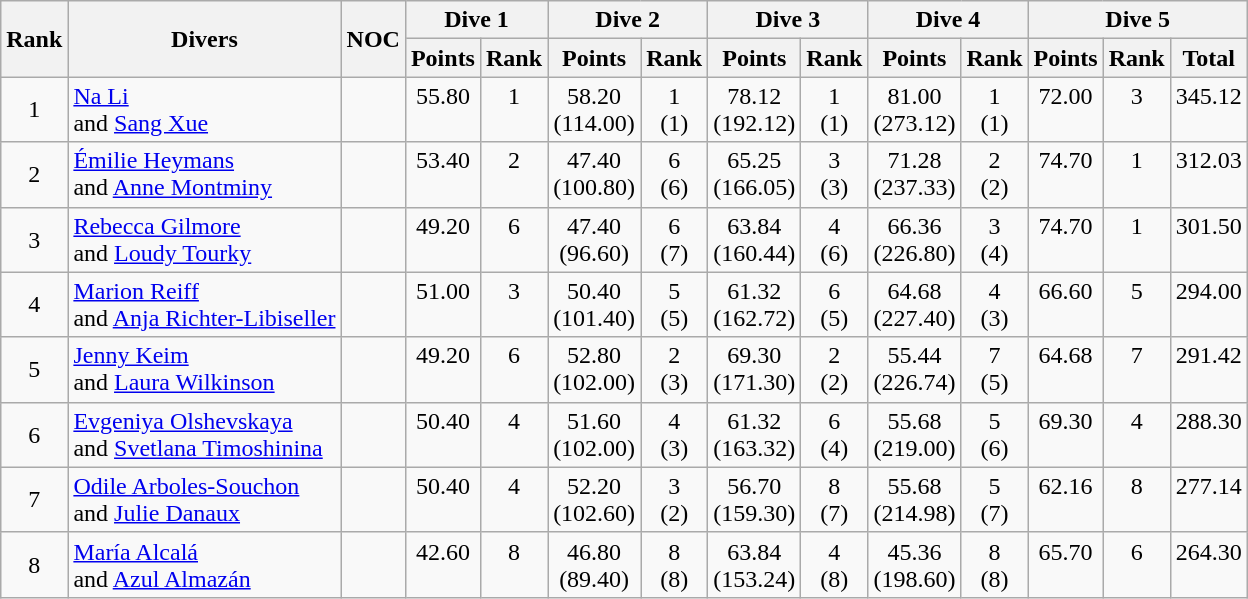<table class="wikitable sortable" style="text-align:center;">
<tr>
<th rowspan=2>Rank</th>
<th rowspan=2>Divers</th>
<th rowspan=2>NOC</th>
<th colspan=2>Dive 1</th>
<th colspan=2>Dive 2</th>
<th colspan=2>Dive 3</th>
<th colspan=2>Dive 4</th>
<th colspan=3>Dive 5</th>
</tr>
<tr>
<th>Points</th>
<th>Rank</th>
<th>Points</th>
<th>Rank</th>
<th>Points</th>
<th>Rank</th>
<th>Points</th>
<th>Rank</th>
<th>Points</th>
<th>Rank</th>
<th>Total</th>
</tr>
<tr valign=top>
<td valign=middle>1</td>
<td align=left><a href='#'>Na Li</a><br>and <a href='#'>Sang Xue</a></td>
<td></td>
<td>55.80</td>
<td>1</td>
<td>58.20<br>(114.00)</td>
<td>1<br>(1)</td>
<td>78.12<br>(192.12)</td>
<td>1<br>(1)</td>
<td>81.00<br>(273.12)</td>
<td>1<br>(1)</td>
<td>72.00</td>
<td>3</td>
<td>345.12</td>
</tr>
<tr valign=top>
<td valign=middle>2</td>
<td align=left><a href='#'>Émilie Heymans</a><br>and <a href='#'>Anne Montminy</a></td>
<td></td>
<td>53.40</td>
<td>2</td>
<td>47.40<br>(100.80)</td>
<td>6<br>(6)</td>
<td>65.25<br>(166.05)</td>
<td>3<br>(3)</td>
<td>71.28<br>(237.33)</td>
<td>2<br>(2)</td>
<td>74.70</td>
<td>1</td>
<td>312.03</td>
</tr>
<tr valign=top>
<td valign=middle>3</td>
<td align=left><a href='#'>Rebecca Gilmore</a><br>and <a href='#'>Loudy Tourky</a></td>
<td></td>
<td>49.20</td>
<td>6</td>
<td>47.40<br>(96.60)</td>
<td>6<br>(7)</td>
<td>63.84<br>(160.44)</td>
<td>4<br>(6)</td>
<td>66.36<br>(226.80)</td>
<td>3<br>(4)</td>
<td>74.70</td>
<td>1</td>
<td>301.50</td>
</tr>
<tr valign=top>
<td valign=middle>4</td>
<td align=left><a href='#'>Marion Reiff</a><br>and <a href='#'>Anja Richter-Libiseller</a></td>
<td></td>
<td>51.00</td>
<td>3</td>
<td>50.40<br>(101.40)</td>
<td>5<br>(5)</td>
<td>61.32<br>(162.72)</td>
<td>6<br>(5)</td>
<td>64.68<br>(227.40)</td>
<td>4<br>(3)</td>
<td>66.60</td>
<td>5</td>
<td>294.00</td>
</tr>
<tr valign=top>
<td valign=middle>5</td>
<td align=left><a href='#'>Jenny Keim</a><br>and <a href='#'>Laura Wilkinson</a></td>
<td></td>
<td>49.20</td>
<td>6</td>
<td>52.80<br>(102.00)</td>
<td>2<br>(3)</td>
<td>69.30<br>(171.30)</td>
<td>2<br>(2)</td>
<td>55.44<br>(226.74)</td>
<td>7<br>(5)</td>
<td>64.68</td>
<td>7</td>
<td>291.42</td>
</tr>
<tr valign=top>
<td valign=middle>6</td>
<td align=left><a href='#'>Evgeniya Olshevskaya</a><br>and <a href='#'>Svetlana Timoshinina</a></td>
<td></td>
<td>50.40</td>
<td>4</td>
<td>51.60<br>(102.00)</td>
<td>4<br>(3)</td>
<td>61.32<br>(163.32)</td>
<td>6<br>(4)</td>
<td>55.68<br>(219.00)</td>
<td>5<br>(6)</td>
<td>69.30</td>
<td>4</td>
<td>288.30</td>
</tr>
<tr valign=top>
<td valign=middle>7</td>
<td align=left><a href='#'>Odile Arboles-Souchon</a><br>and <a href='#'>Julie Danaux</a></td>
<td></td>
<td>50.40</td>
<td>4</td>
<td>52.20<br>(102.60)</td>
<td>3<br>(2)</td>
<td>56.70<br>(159.30)</td>
<td>8<br>(7)</td>
<td>55.68<br>(214.98)</td>
<td>5<br>(7)</td>
<td>62.16</td>
<td>8</td>
<td>277.14</td>
</tr>
<tr valign=top>
<td valign=middle>8</td>
<td align=left><a href='#'>María Alcalá</a><br>and <a href='#'>Azul Almazán</a></td>
<td></td>
<td>42.60</td>
<td>8</td>
<td>46.80<br>(89.40)</td>
<td>8<br>(8)</td>
<td>63.84<br>(153.24)</td>
<td>4<br>(8)</td>
<td>45.36<br>(198.60)</td>
<td>8<br>(8)</td>
<td>65.70</td>
<td>6</td>
<td>264.30</td>
</tr>
</table>
